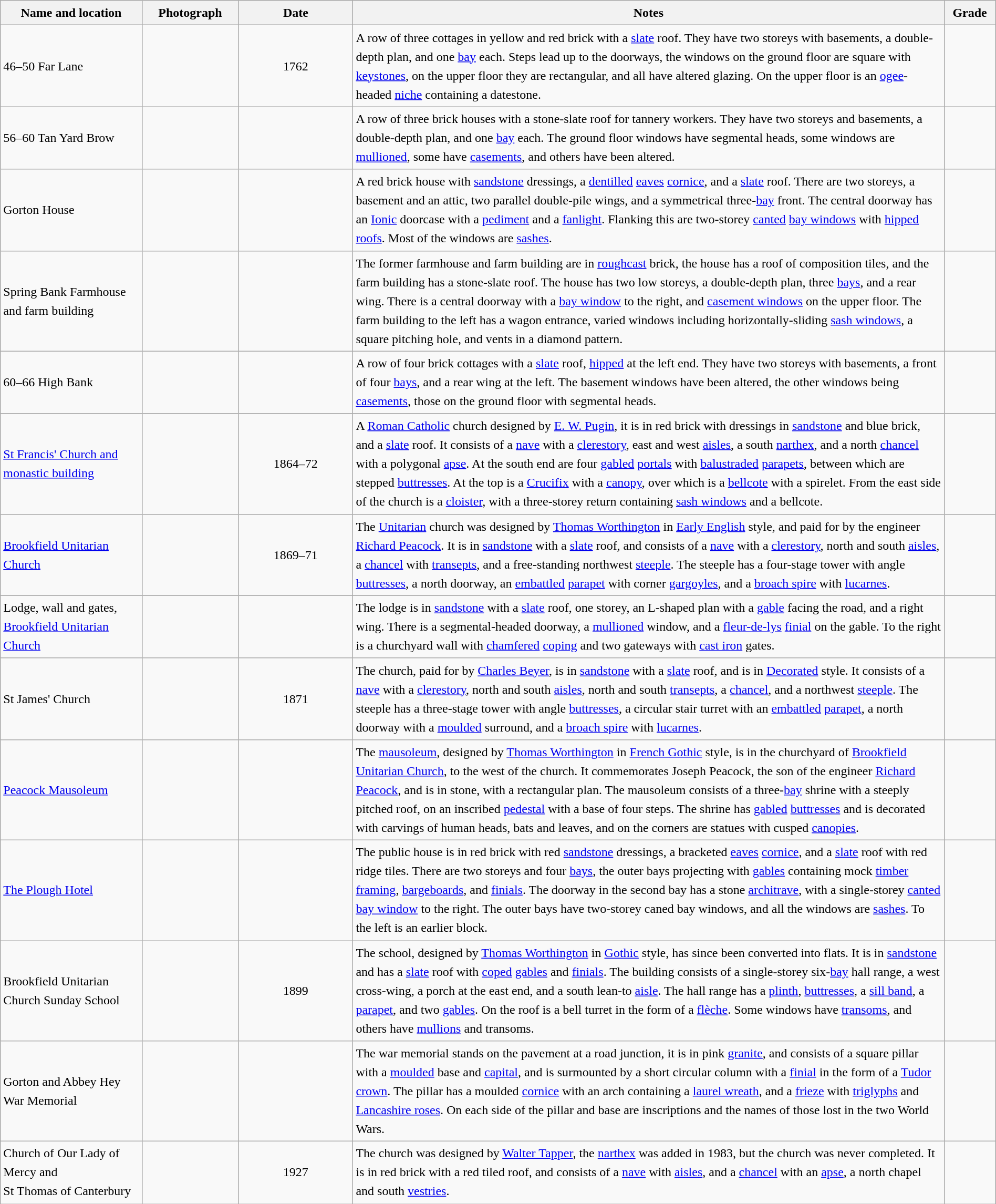<table class="wikitable sortable plainrowheaders" style="width:100%; border:0; text-align:left; line-height:150%;">
<tr>
<th scope="col" style="width:150px">Name and location</th>
<th scope="col" style="width:100px" class="unsortable">Photograph</th>
<th scope="col" style="width:120px">Date</th>
<th scope="col" style="width:650px" class="unsortable">Notes</th>
<th scope="col" style="width:50px">Grade</th>
</tr>
<tr>
<td>46–50 Far Lane<br><small></small></td>
<td></td>
<td align="center">1762</td>
<td>A row of three cottages in yellow and red brick with a <a href='#'>slate</a> roof. They have two storeys with basements, a double-depth plan, and one <a href='#'>bay</a> each. Steps lead up to the doorways, the windows on the ground floor are square with <a href='#'>keystones</a>, on the upper floor they are rectangular, and all have altered glazing. On the upper floor is an <a href='#'>ogee</a>-headed <a href='#'>niche</a> containing a datestone.</td>
<td align="center" ></td>
</tr>
<tr>
<td>56–60 Tan Yard Brow<br><small></small></td>
<td></td>
<td align="center"></td>
<td>A row of three brick houses with a stone-slate roof for tannery workers. They have two storeys and basements, a double-depth plan, and one <a href='#'>bay</a> each. The ground floor windows have segmental heads, some windows are <a href='#'>mullioned</a>, some have <a href='#'>casements</a>, and others have been altered.</td>
<td align="center" ></td>
</tr>
<tr>
<td>Gorton House<br><small></small></td>
<td></td>
<td align="center"></td>
<td>A red brick house with <a href='#'>sandstone</a> dressings, a <a href='#'>dentilled</a> <a href='#'>eaves</a> <a href='#'>cornice</a>, and a <a href='#'>slate</a> roof. There are two storeys, a basement and an attic, two parallel double-pile wings, and a symmetrical three-<a href='#'>bay</a> front. The central doorway has an <a href='#'>Ionic</a> doorcase with a <a href='#'>pediment</a> and a <a href='#'>fanlight</a>. Flanking this are two-storey <a href='#'>canted</a> <a href='#'>bay windows</a> with <a href='#'>hipped roofs</a>. Most of the windows are <a href='#'>sashes</a>.</td>
<td align="center" ></td>
</tr>
<tr>
<td>Spring Bank Farmhouse and farm building<br><small></small></td>
<td></td>
<td align="center"></td>
<td>The former farmhouse and farm building are in <a href='#'>roughcast</a> brick, the house has a roof of composition tiles, and the farm building has a stone-slate roof. The house has two low storeys, a double-depth plan, three <a href='#'>bays</a>, and a rear wing. There is a central doorway with a <a href='#'>bay window</a> to the right, and <a href='#'>casement windows</a> on the upper floor. The farm building to the left has a wagon entrance, varied windows including horizontally-sliding <a href='#'>sash windows</a>, a square pitching hole, and vents in a diamond pattern.</td>
<td align="center" ></td>
</tr>
<tr>
<td>60–66 High Bank<br><small></small></td>
<td></td>
<td align="center"></td>
<td>A row of four brick cottages with a <a href='#'>slate</a> roof, <a href='#'>hipped</a> at the left end. They have two storeys with basements, a front of four <a href='#'>bays</a>, and a rear wing at the left. The basement windows have been altered, the other windows being <a href='#'>casements</a>, those on the ground floor with segmental heads.</td>
<td align="center" ></td>
</tr>
<tr>
<td><a href='#'>St Francis' Church and monastic building</a><br><small></small></td>
<td></td>
<td align="center">1864–72</td>
<td>A <a href='#'>Roman Catholic</a> church designed by <a href='#'>E. W. Pugin</a>, it is in red brick with dressings in <a href='#'>sandstone</a> and blue brick, and a <a href='#'>slate</a> roof. It consists of a <a href='#'>nave</a> with a <a href='#'>clerestory</a>, east and west <a href='#'>aisles</a>, a south <a href='#'>narthex</a>, and a north <a href='#'>chancel</a> with a polygonal <a href='#'>apse</a>. At the south end are four <a href='#'>gabled</a> <a href='#'>portals</a> with <a href='#'>balustraded</a> <a href='#'>parapets</a>, between which are stepped <a href='#'>buttresses</a>. At the top is a <a href='#'>Crucifix</a> with a <a href='#'>canopy</a>, over which is a <a href='#'>bellcote</a> with a spirelet. From the east side of the church is a <a href='#'>cloister</a>, with a three-storey return containing <a href='#'>sash windows</a> and a bellcote.</td>
<td align="center" ></td>
</tr>
<tr>
<td><a href='#'>Brookfield Unitarian Church</a><br><small></small></td>
<td></td>
<td align="center">1869–71</td>
<td>The <a href='#'>Unitarian</a> church was designed by <a href='#'>Thomas Worthington</a> in <a href='#'>Early English</a> style, and paid for by the engineer <a href='#'>Richard Peacock</a>. It is in <a href='#'>sandstone</a> with a <a href='#'>slate</a> roof, and consists of a <a href='#'>nave</a> with a <a href='#'>clerestory</a>, north and south <a href='#'>aisles</a>, a <a href='#'>chancel</a> with <a href='#'>transepts</a>, and a free-standing northwest <a href='#'>steeple</a>. The steeple has a four-stage tower with angle <a href='#'>buttresses</a>, a north doorway, an <a href='#'>embattled</a> <a href='#'>parapet</a> with corner <a href='#'>gargoyles</a>, and a <a href='#'>broach spire</a> with <a href='#'>lucarnes</a>.</td>
<td align="center" ></td>
</tr>
<tr>
<td>Lodge, wall and gates,<br><a href='#'>Brookfield Unitarian Church</a><br><small></small></td>
<td></td>
<td align="center"></td>
<td>The lodge is in <a href='#'>sandstone</a> with a <a href='#'>slate</a> roof, one storey, an L-shaped plan with a <a href='#'>gable</a> facing the road, and a right wing. There is a segmental-headed doorway, a <a href='#'>mullioned</a> window, and a <a href='#'>fleur-de-lys</a> <a href='#'>finial</a> on the gable. To the right is a churchyard wall with <a href='#'>chamfered</a> <a href='#'>coping</a> and two gateways with <a href='#'>cast iron</a> gates.</td>
<td align="center" ></td>
</tr>
<tr>
<td>St James' Church<br><small></small></td>
<td></td>
<td align="center">1871</td>
<td>The church, paid for by <a href='#'>Charles Beyer</a>, is in <a href='#'>sandstone</a> with a <a href='#'>slate</a> roof, and is in <a href='#'>Decorated</a> style. It consists of a <a href='#'>nave</a> with a <a href='#'>clerestory</a>, north and south <a href='#'>aisles</a>, north and south <a href='#'>transepts</a>, a <a href='#'>chancel</a>, and a northwest <a href='#'>steeple</a>. The steeple has a three-stage tower with angle <a href='#'>buttresses</a>, a circular stair turret with an <a href='#'>embattled</a> <a href='#'>parapet</a>, a north doorway with a <a href='#'>moulded</a> surround, and a <a href='#'>broach spire</a> with <a href='#'>lucarnes</a>.</td>
<td align="center" ></td>
</tr>
<tr>
<td><a href='#'>Peacock Mausoleum</a><br><small></small></td>
<td></td>
<td align="center"></td>
<td>The <a href='#'>mausoleum</a>, designed by <a href='#'>Thomas Worthington</a> in <a href='#'>French Gothic</a> style, is in the churchyard of <a href='#'>Brookfield Unitarian Church</a>, to the west of the church. It commemorates Joseph Peacock, the son of the engineer <a href='#'>Richard Peacock</a>, and is in stone, with a rectangular plan. The mausoleum consists of a three-<a href='#'>bay</a> shrine with a steeply pitched roof, on an inscribed <a href='#'>pedestal</a> with a base of four steps. The shrine has <a href='#'>gabled</a> <a href='#'>buttresses</a> and is decorated with carvings of human heads, bats and leaves, and on the corners are statues with cusped <a href='#'>canopies</a>.</td>
<td align="center" ></td>
</tr>
<tr>
<td><a href='#'>The Plough Hotel</a><br><small></small></td>
<td></td>
<td align="center"></td>
<td>The public house is in red brick with red <a href='#'>sandstone</a> dressings, a bracketed <a href='#'>eaves</a> <a href='#'>cornice</a>, and a <a href='#'>slate</a> roof with red ridge tiles. There are two storeys and four <a href='#'>bays</a>, the outer bays projecting with <a href='#'>gables</a> containing mock <a href='#'>timber framing</a>, <a href='#'>bargeboards</a>, and <a href='#'>finials</a>. The doorway in the second bay has a stone <a href='#'>architrave</a>, with a single-storey <a href='#'>canted</a> <a href='#'>bay window</a> to the right. The outer bays have two-storey caned bay windows, and all the windows are <a href='#'>sashes</a>. To the left is an earlier block.</td>
<td align="center" ></td>
</tr>
<tr>
<td>Brookfield Unitarian Church Sunday School<br><small></small></td>
<td></td>
<td align="center">1899</td>
<td>The school, designed by <a href='#'>Thomas Worthington</a> in <a href='#'>Gothic</a> style, has since been converted into flats. It is in <a href='#'>sandstone</a> and has a <a href='#'>slate</a> roof with <a href='#'>coped</a> <a href='#'>gables</a> and <a href='#'>finials</a>. The building consists of a single-storey six-<a href='#'>bay</a> hall range, a west cross-wing, a porch at the east end, and a south lean-to <a href='#'>aisle</a>. The hall range has a <a href='#'>plinth</a>, <a href='#'>buttresses</a>, a <a href='#'>sill band</a>, a <a href='#'>parapet</a>, and two <a href='#'>gables</a>. On the roof is a bell turret in the form of a <a href='#'>flèche</a>. Some windows have <a href='#'>transoms</a>, and others have <a href='#'>mullions</a> and transoms.</td>
<td align="center" ></td>
</tr>
<tr>
<td>Gorton and Abbey Hey War Memorial<br><small></small></td>
<td></td>
<td align="center"></td>
<td>The war memorial stands on the pavement at a road junction, it is in pink <a href='#'>granite</a>, and consists of a square pillar with a <a href='#'>moulded</a> base and <a href='#'>capital</a>, and is surmounted by a short circular column with a <a href='#'>finial</a> in the form of a <a href='#'>Tudor crown</a>. The pillar has a moulded <a href='#'>cornice</a> with an arch containing a <a href='#'>laurel wreath</a>, and a <a href='#'>frieze</a> with <a href='#'>triglyphs</a> and <a href='#'>Lancashire roses</a>. On each side of the pillar and base are inscriptions and the names of those lost in the two World Wars.</td>
<td align="center" ></td>
</tr>
<tr>
<td>Church of Our Lady of Mercy and<br>St Thomas of Canterbury<br><small></small></td>
<td></td>
<td align="center">1927</td>
<td>The church was designed by <a href='#'>Walter Tapper</a>, the <a href='#'>narthex</a> was added in 1983, but the church was never completed. It is in red brick with a red tiled roof, and consists of a <a href='#'>nave</a> with <a href='#'>aisles</a>, and a <a href='#'>chancel</a> with an <a href='#'>apse</a>, a north chapel and south <a href='#'>vestries</a>.</td>
<td align="center" ></td>
</tr>
<tr>
</tr>
</table>
